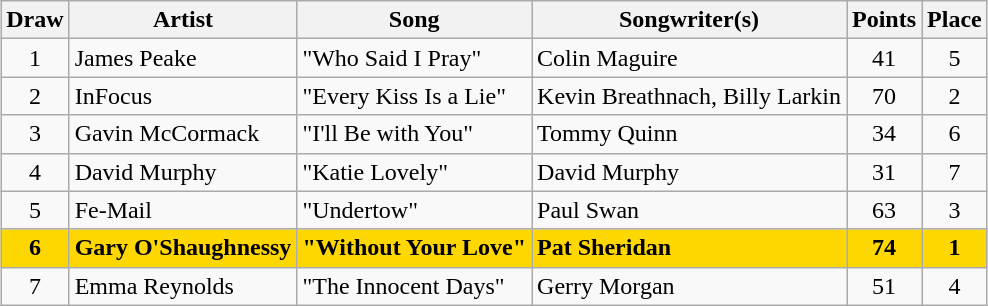<table class="sortable wikitable" style="margin: 1em auto 1em auto; text-align:center">
<tr>
<th>Draw</th>
<th>Artist</th>
<th>Song</th>
<th class="unsortable">Songwriter(s)</th>
<th>Points</th>
<th>Place</th>
</tr>
<tr>
<td>1</td>
<td align="left">James Peake</td>
<td align="left">"Who Said I Pray"</td>
<td align="left">Colin Maguire</td>
<td>41</td>
<td>5</td>
</tr>
<tr>
<td>2</td>
<td align="left">InFocus</td>
<td align="left">"Every Kiss Is a Lie"</td>
<td align="left">Kevin Breathnach, Billy Larkin</td>
<td>70</td>
<td>2</td>
</tr>
<tr>
<td>3</td>
<td align="left">Gavin McCormack</td>
<td align="left">"I'll Be with You"</td>
<td align="left">Tommy Quinn</td>
<td>34</td>
<td>6</td>
</tr>
<tr>
<td>4</td>
<td align="left">David Murphy</td>
<td align="left">"Katie Lovely"</td>
<td align="left">David Murphy</td>
<td>31</td>
<td>7</td>
</tr>
<tr>
<td>5</td>
<td align="left">Fe-Mail</td>
<td align="left">"Undertow"</td>
<td align="left">Paul Swan</td>
<td>63</td>
<td>3</td>
</tr>
<tr bgcolor="gold">
<td><strong>6</strong></td>
<td align="left"><strong>Gary O'Shaughnessy</strong></td>
<td align="left"><strong>"Without Your Love"</strong></td>
<td align="left"><strong>Pat Sheridan</strong></td>
<td><strong>74</strong></td>
<td><strong>1</strong></td>
</tr>
<tr>
<td>7</td>
<td align="left">Emma Reynolds</td>
<td align="left">"The Innocent Days"</td>
<td align="left">Gerry Morgan</td>
<td>51</td>
<td>4</td>
</tr>
</table>
